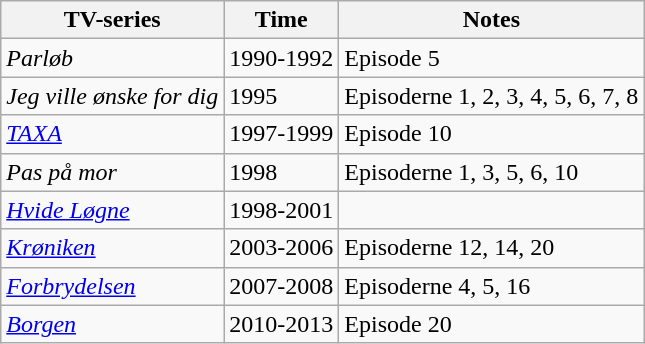<table class="wikitable">
<tr>
<th>TV-series</th>
<th>Time</th>
<th>Notes</th>
</tr>
<tr>
<td><em>Parløb</em></td>
<td>1990-1992</td>
<td>Episode 5</td>
</tr>
<tr>
<td><em>Jeg ville ønske for dig</em></td>
<td>1995</td>
<td>Episoderne 1, 2, 3, 4, 5, 6, 7, 8</td>
</tr>
<tr>
<td><em><a href='#'>TAXA</a></em></td>
<td>1997-1999</td>
<td>Episode 10</td>
</tr>
<tr>
<td><em>Pas på mor</em></td>
<td>1998</td>
<td>Episoderne 1, 3, 5, 6, 10</td>
</tr>
<tr>
<td><em><a href='#'>Hvide Løgne</a></em></td>
<td>1998-2001</td>
</tr>
<tr>
<td><em><a href='#'>Krøniken</a></em></td>
<td>2003-2006</td>
<td>Episoderne 12, 14, 20</td>
</tr>
<tr>
<td><em><a href='#'>Forbrydelsen</a></em></td>
<td>2007-2008</td>
<td>Episoderne 4, 5, 16</td>
</tr>
<tr>
<td><em><a href='#'>Borgen</a></em></td>
<td>2010-2013</td>
<td>Episode 20</td>
</tr>
</table>
